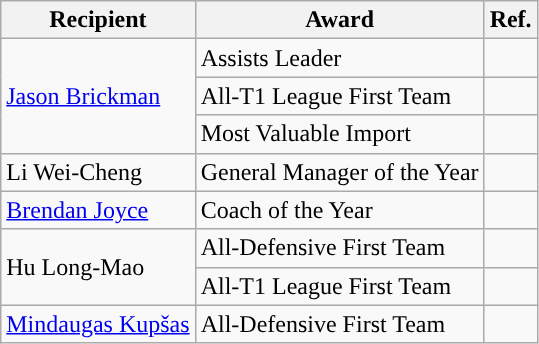<table class="wikitable">
<tr>
<th>Recipient</th>
<th>Award</th>
<th>Ref.</th>
</tr>
<tr>
<td rowspan=3><a href='#'>Jason Brickman</a></td>
<td>Assists Leader</td>
<td></td>
</tr>
<tr>
<td>All-T1 League First Team</td>
<td></td>
</tr>
<tr>
<td>Most Valuable Import</td>
<td></td>
</tr>
<tr>
<td>Li Wei-Cheng</td>
<td>General Manager of the Year</td>
<td></td>
</tr>
<tr>
<td><a href='#'>Brendan Joyce</a></td>
<td>Coach of the Year</td>
<td></td>
</tr>
<tr>
<td rowspan=2>Hu Long-Mao</td>
<td>All-Defensive First Team</td>
<td></td>
</tr>
<tr>
<td>All-T1 League First Team</td>
<td></td>
</tr>
<tr>
<td><a href='#'>Mindaugas Kupšas</a></td>
<td>All-Defensive First Team</td>
<td></td>
</tr>
</table>
